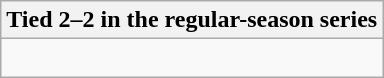<table class="wikitable collapsible collapsed">
<tr>
<th>Tied 2–2 in the regular-season series</th>
</tr>
<tr>
<td><br>


</td>
</tr>
</table>
